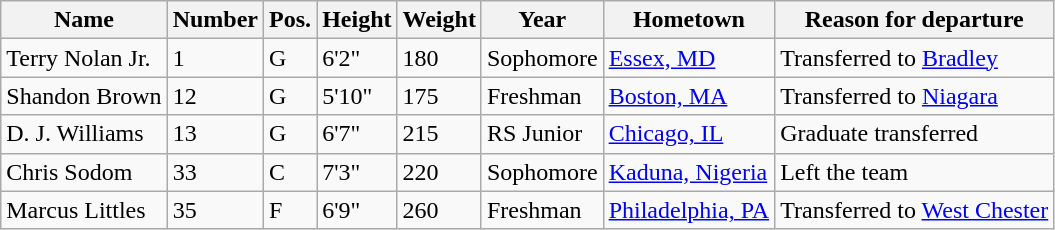<table class="wikitable sortable" border="1">
<tr>
<th>Name</th>
<th>Number</th>
<th>Pos.</th>
<th>Height</th>
<th>Weight</th>
<th>Year</th>
<th>Hometown</th>
<th class="unsortable">Reason for departure</th>
</tr>
<tr>
<td>Terry Nolan Jr.</td>
<td>1</td>
<td>G</td>
<td>6'2"</td>
<td>180</td>
<td>Sophomore</td>
<td><a href='#'>Essex, MD</a></td>
<td>Transferred to <a href='#'>Bradley</a></td>
</tr>
<tr>
<td>Shandon Brown</td>
<td>12</td>
<td>G</td>
<td>5'10"</td>
<td>175</td>
<td>Freshman</td>
<td><a href='#'>Boston, MA</a></td>
<td>Transferred to <a href='#'>Niagara</a></td>
</tr>
<tr>
<td>D. J. Williams</td>
<td>13</td>
<td>G</td>
<td>6'7"</td>
<td>215</td>
<td>RS Junior</td>
<td><a href='#'>Chicago, IL</a></td>
<td>Graduate transferred</td>
</tr>
<tr>
<td>Chris Sodom</td>
<td>33</td>
<td>C</td>
<td>7'3"</td>
<td>220</td>
<td>Sophomore</td>
<td><a href='#'>Kaduna, Nigeria</a></td>
<td>Left the team</td>
</tr>
<tr>
<td>Marcus Littles</td>
<td>35</td>
<td>F</td>
<td>6'9"</td>
<td>260</td>
<td>Freshman</td>
<td><a href='#'>Philadelphia, PA</a></td>
<td>Transferred to <a href='#'>West Chester</a></td>
</tr>
</table>
